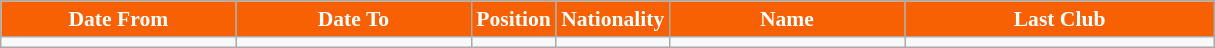<table class="wikitable"  style="text-align:center; font-size:90%; ">
<tr>
<th style="background:#F86103; color:white; width:150px;">Date From</th>
<th style="background:#F86103; color:white; width:150px;">Date To</th>
<th style="background:#F86103; color:white; width:50px;">Position</th>
<th style="background:#F86103; color:white; width:50px;">Nationality</th>
<th style="background:#F86103; color:white; width:150px;">Name</th>
<th style="background:#F86103; color:white; width:200px;">Last Club</th>
</tr>
<tr>
<td></td>
<td></td>
<td></td>
<td></td>
<td></td>
<td></td>
</tr>
</table>
